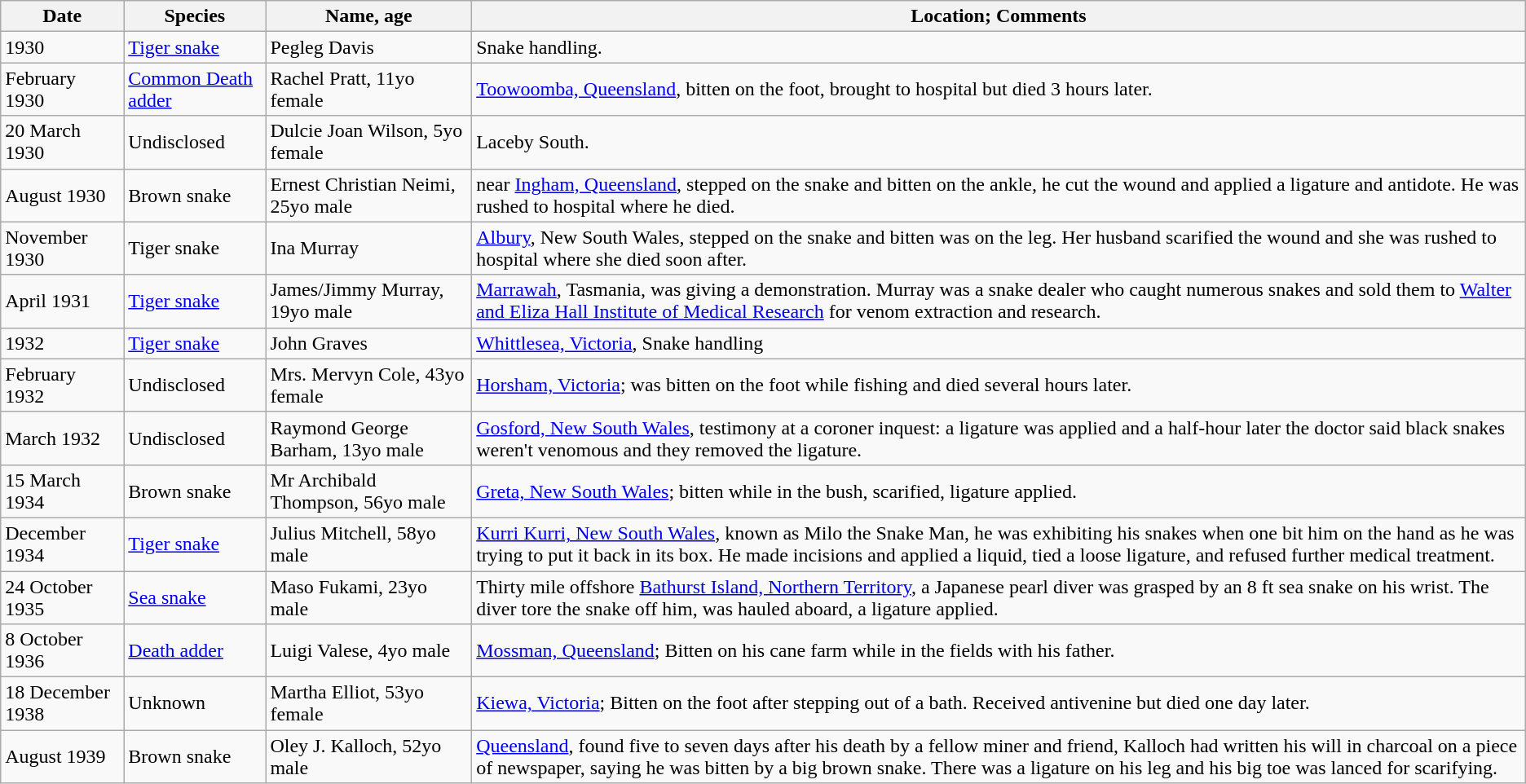<table class="wikitable sortable">
<tr>
<th scope="col">Date</th>
<th scope="col">Species</th>
<th scope="col">Name, age</th>
<th scope="col" class="unsortable">Location; Comments</th>
</tr>
<tr>
<td data-sort-value="1930-01-01">1930</td>
<td><a href='#'>Tiger snake</a></td>
<td data-sort-value="davis, pegleg">Pegleg Davis</td>
<td>Snake handling.</td>
</tr>
<tr>
<td data-sort-value="1930-02-01">February 1930</td>
<td><a href='#'>Common Death adder</a></td>
<td data-sort-value="pratt, rachel">Rachel Pratt, 11yo female</td>
<td><a href='#'>Toowoomba, Queensland</a>, bitten on the foot, brought to hospital but died 3 hours later.</td>
</tr>
<tr>
<td data-sort-value="1930-03-20">20 March 1930</td>
<td>Undisclosed</td>
<td data-sort-value="wilson, dulcie joan">Dulcie Joan Wilson, 5yo female</td>
<td>Laceby South.</td>
</tr>
<tr>
<td data-sort-value="1930-08-01">August 1930</td>
<td>Brown snake</td>
<td data-sort-value="neimi, ernest christian">Ernest Christian Neimi, 25yo male</td>
<td>near <a href='#'>Ingham, Queensland</a>, stepped on the snake and bitten on the ankle, he cut the wound and applied a ligature and antidote. He was rushed to hospital where he died.</td>
</tr>
<tr>
<td data-sort-value="1930-11-25">November 1930</td>
<td>Tiger snake</td>
<td data-sort-value="Ina Murray">Ina Murray</td>
<td><a href='#'>Albury</a>, New South Wales, stepped on the snake and bitten was on the leg. Her husband scarified the wound and she was rushed to hospital where she died soon after.</td>
</tr>
<tr>
<td data-sort-value="1931-04-01">April 1931</td>
<td><a href='#'>Tiger snake</a></td>
<td data-sort-value="murray, james">James/Jimmy Murray, 19yo male</td>
<td><a href='#'>Marrawah</a>, Tasmania, was giving a demonstration. Murray was a snake dealer who caught numerous snakes and sold them to <a href='#'>Walter and Eliza Hall Institute of Medical Research</a> for venom extraction and research.</td>
</tr>
<tr>
<td data-sort-value="1932-01-01">1932</td>
<td><a href='#'>Tiger snake</a></td>
<td data-sort-value="graves, john">John Graves</td>
<td><a href='#'>Whittlesea, Victoria</a>, Snake handling </td>
</tr>
<tr>
<td data-sort-value="1932-02-01">February 1932</td>
<td>Undisclosed</td>
<td data-sort-value="cole, mervyn mrs">Mrs. Mervyn Cole, 43yo female</td>
<td><a href='#'>Horsham, Victoria</a>; was bitten on the foot while fishing and died several hours later.</td>
</tr>
<tr>
<td data-sort-value="1932-03-01">March 1932</td>
<td>Undisclosed</td>
<td data-sort-value="barham, raymond george">Raymond George Barham, 13yo male</td>
<td><a href='#'>Gosford, New South Wales</a>, testimony at a coroner inquest: a ligature was applied and a half-hour later the doctor said black snakes weren't venomous and they removed the ligature.</td>
</tr>
<tr>
<td data-sort-value="1934-03-15">15 March 1934</td>
<td>Brown snake</td>
<td data-sort-value="thompson, archibald">Mr Archibald Thompson, 56yo male</td>
<td><a href='#'>Greta, New South Wales</a>; bitten while in the bush, scarified, ligature applied.</td>
</tr>
<tr>
<td data-sort-value="1934-12-01">December 1934</td>
<td><a href='#'>Tiger snake</a></td>
<td data-sort-value="mitchell, julius">Julius Mitchell, 58yo male</td>
<td><a href='#'>Kurri Kurri, New South Wales</a>, known as  Milo the Snake Man,   he was exhibiting his snakes when one bit him on the hand as he was trying to put it back in its box. He made incisions and applied a liquid, tied a loose ligature, and refused further medical treatment.</td>
</tr>
<tr>
<td data-sort-value="1935-10-24">24 October 1935</td>
<td><a href='#'>Sea snake</a></td>
<td data-sort-value="fukami, maso">Maso Fukami, 23yo male</td>
<td>Thirty mile offshore <a href='#'>Bathurst Island, Northern Territory</a>, a Japanese pearl diver was grasped by an 8 ft sea snake on his wrist. The diver tore the snake off him, was hauled aboard, a ligature applied.</td>
</tr>
<tr>
<td data-sort-value="1936-10-08">8 October 1936</td>
<td><a href='#'>Death adder</a></td>
<td data-sort-value="valese, luigi">Luigi Valese, 4yo male</td>
<td><a href='#'>Mossman, Queensland</a>; Bitten on his cane farm while in the fields with his father.</td>
</tr>
<tr>
<td data-sort-value="1938-12-18">18 December 1938</td>
<td>Unknown</td>
<td data-sort-value="Elliot, Mrs">Martha Elliot, 53yo female</td>
<td><a href='#'>Kiewa, Victoria</a>; Bitten on the foot after stepping out of a bath. Received antivenine but died one day later.</td>
</tr>
<tr>
<td data-sort-value="1939-08-01">August 1939</td>
<td>Brown snake</td>
<td data-sort-value="kalloch, oley j">Oley J. Kalloch, 52yo male</td>
<td><a href='#'>Queensland</a>, found five to seven days after his death by a fellow miner and friend, Kalloch had written his will in charcoal on a piece of newspaper, saying he was bitten by a big brown snake. There was a ligature on his leg and his big toe was lanced for scarifying.</td>
</tr>
</table>
